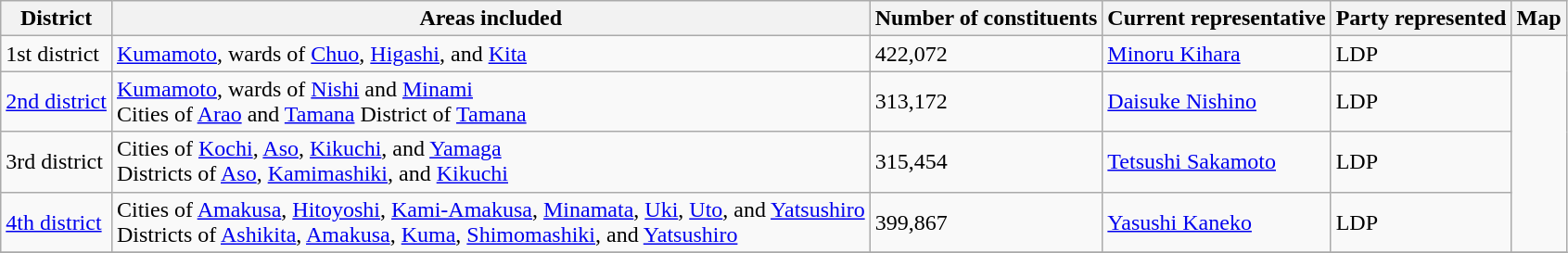<table class="wikitable">
<tr>
<th>District</th>
<th>Areas included</th>
<th>Number of constituents</th>
<th>Current representative</th>
<th>Party represented</th>
<th>Map</th>
</tr>
<tr>
<td>1st district</td>
<td><a href='#'>Kumamoto</a>, wards of <a href='#'>Chuo</a>, <a href='#'>Higashi</a>, and <a href='#'>Kita</a></td>
<td>422,072</td>
<td><a href='#'>Minoru Kihara</a></td>
<td>LDP</td>
<td rowspan="4"></td>
</tr>
<tr>
<td><a href='#'>2nd district</a></td>
<td><a href='#'>Kumamoto</a>, wards of <a href='#'>Nishi</a> and <a href='#'>Minami</a><br>Cities of <a href='#'>Arao</a> and <a href='#'>Tamana</a>
District of <a href='#'>Tamana</a></td>
<td>313,172</td>
<td><a href='#'>Daisuke Nishino</a></td>
<td>LDP</td>
</tr>
<tr>
<td>3rd district</td>
<td>Cities of <a href='#'>Kochi</a>, <a href='#'>Aso</a>, <a href='#'>Kikuchi</a>, and <a href='#'>Yamaga</a><br>Districts of <a href='#'>Aso</a>, <a href='#'>Kamimashiki</a>, and <a href='#'>Kikuchi</a></td>
<td>315,454</td>
<td><a href='#'>Tetsushi Sakamoto</a></td>
<td>LDP</td>
</tr>
<tr>
<td><a href='#'>4th district</a></td>
<td>Cities of <a href='#'>Amakusa</a>, <a href='#'>Hitoyoshi</a>, <a href='#'>Kami-Amakusa</a>, <a href='#'>Minamata</a>, <a href='#'>Uki</a>, <a href='#'>Uto</a>, and <a href='#'>Yatsushiro</a><br>Districts of <a href='#'>Ashikita</a>, <a href='#'>Amakusa</a>, <a href='#'>Kuma</a>, <a href='#'>Shimomashiki</a>, and <a href='#'>Yatsushiro</a></td>
<td>399,867</td>
<td><a href='#'>Yasushi Kaneko</a></td>
<td>LDP</td>
</tr>
<tr>
</tr>
</table>
